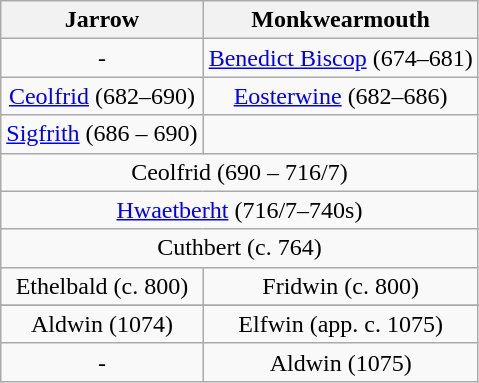<table class="wikitable">
<tr>
<th>Jarrow</th>
<th>Monkwearmouth</th>
</tr>
<tr>
<td rowspan="1" align="center">-</td>
<td rowspan="1"><a href='#'>Benedict Biscop</a> (674–681)</td>
</tr>
<tr>
<td rowspan="1" rowspan="2" align="center"><a href='#'>Ceolfrid</a> (682–690)</td>
<td rowspan="1" align="center"><a href='#'>Eosterwine</a> (682–686)</td>
</tr>
<tr>
<td rowspan="1" align="center"><a href='#'>Sigfrith</a> (686 – 690)</td>
</tr>
<tr>
<td rowspan="1" colspan="2" align="center">Ceolfrid (690 – 716/7)</td>
</tr>
<tr>
<td rowspan="1" colspan="2" align="center"><a href='#'>Hwaetberht</a> (716/7–740s)</td>
</tr>
<tr>
<td rowspan="1" colspan="2" align="center">Cuthbert (c. 764)</td>
</tr>
<tr>
<td rowspan="1" colspan="1" align="center">Ethelbald (c. 800)</td>
<td rowspan="1" colspan="1" align="center">Fridwin (c. 800)</td>
</tr>
<tr>
</tr>
<tr>
<td rowspan="1" colspan="1" align="center">Aldwin (1074)</td>
<td rowspan="1" colspan="1" align="center">Elfwin (app. c. 1075)</td>
</tr>
<tr>
<td rowspan="1" colspan="1" align="center">-</td>
<td rowspan="1" colspan="1" align="center">Aldwin (1075)</td>
</tr>
</table>
